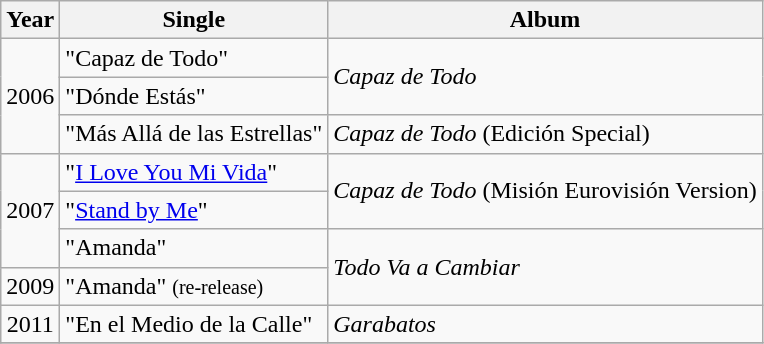<table class="wikitable" style="text-align:center;">
<tr>
<th rowspan="1">Year</th>
<th rowspan="1">Single</th>
<th rowspan="1">Album</th>
</tr>
<tr>
<td rowspan="3">2006</td>
<td align="left">"Capaz de Todo"</td>
<td align="left" rowspan="2"><em>Capaz de Todo</em></td>
</tr>
<tr>
<td align="left">"Dónde Estás"</td>
</tr>
<tr>
<td align="left">"Más Allá de las Estrellas"</td>
<td align="left" rowspan="1"><em>Capaz de Todo</em> (Edición Special)</td>
</tr>
<tr>
<td rowspan="3">2007</td>
<td align="left">"<a href='#'>I Love You Mi Vida</a>"</td>
<td align="left" rowspan="2"><em>Capaz de Todo</em> (Misión Eurovisión Version)</td>
</tr>
<tr>
<td align="left">"<a href='#'>Stand by Me</a>"</td>
</tr>
<tr>
<td align="left">"Amanda"</td>
<td align="left" rowspan="2"><em>Todo Va a Cambiar</em></td>
</tr>
<tr>
<td>2009</td>
<td align="left">"Amanda" <small>(re-release)</small></td>
</tr>
<tr>
<td>2011</td>
<td align="left">"En el Medio de la Calle"</td>
<td align="left" rowspan="1"><em>Garabatos</em></td>
</tr>
<tr>
</tr>
</table>
